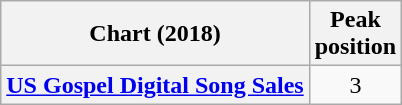<table class="wikitable sortable plainrowheaders">
<tr>
<th scope="col">Chart (2018)</th>
<th scope="col">Peak<br>position</th>
</tr>
<tr>
<th scope= "Row"><a href='#'>US Gospel Digital Song Sales</a></th>
<td align=center>3</td>
</tr>
</table>
